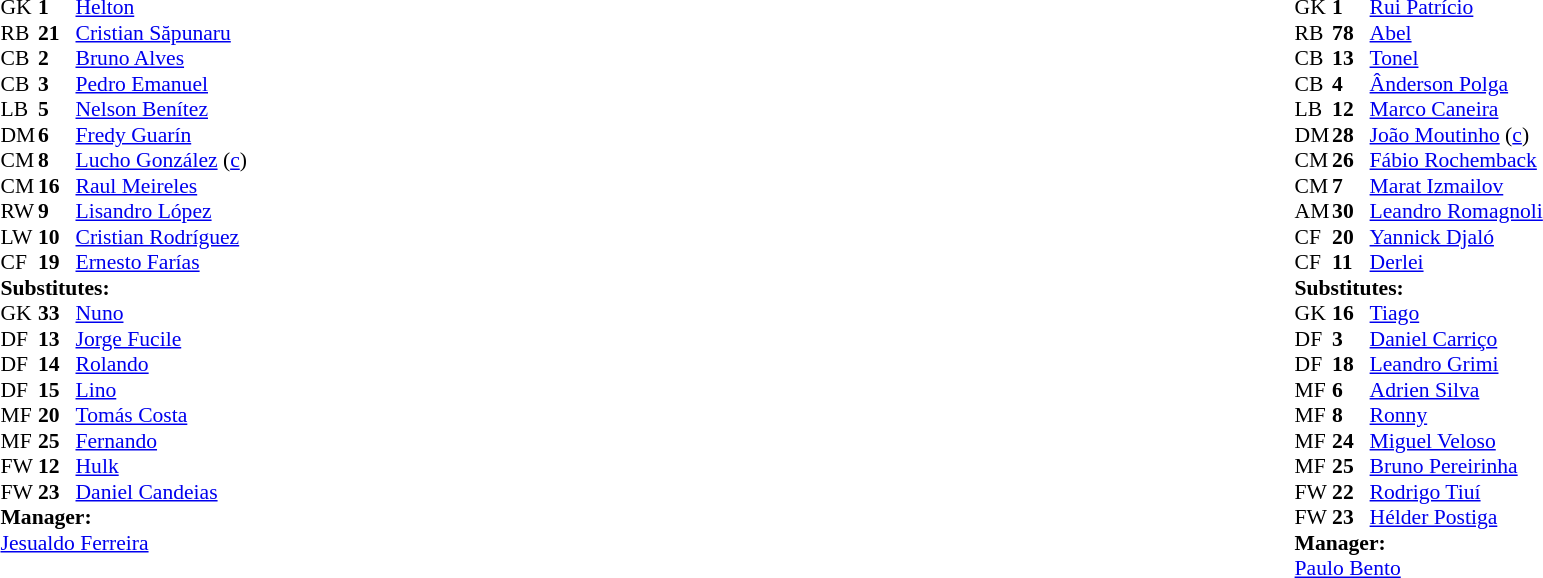<table width="100%">
<tr>
<td valign="top" width="50%"><br><table style="font-size: 90%" cellspacing="0" cellpadding="0">
<tr>
<td colspan="4"></td>
</tr>
<tr>
<th width=25></th>
<th width=25></th>
</tr>
<tr>
<td>GK</td>
<td><strong>1</strong></td>
<td> <a href='#'>Helton</a></td>
</tr>
<tr>
<td>RB</td>
<td><strong>21</strong></td>
<td> <a href='#'>Cristian Săpunaru</a></td>
</tr>
<tr>
<td>CB</td>
<td><strong>2</strong></td>
<td> <a href='#'>Bruno Alves</a></td>
</tr>
<tr>
<td>CB</td>
<td><strong>3</strong></td>
<td> <a href='#'>Pedro Emanuel</a></td>
</tr>
<tr>
<td>LB</td>
<td><strong>5</strong></td>
<td> <a href='#'>Nelson Benítez</a></td>
<td></td>
</tr>
<tr>
<td>DM</td>
<td><strong>6</strong></td>
<td> <a href='#'>Fredy Guarín</a></td>
<td></td>
<td></td>
</tr>
<tr>
<td>CM</td>
<td><strong>8</strong></td>
<td> <a href='#'>Lucho González</a> (<a href='#'>c</a>)</td>
<td></td>
</tr>
<tr>
<td>CM</td>
<td><strong>16</strong></td>
<td> <a href='#'>Raul Meireles</a></td>
</tr>
<tr>
<td>RW</td>
<td><strong>9</strong></td>
<td> <a href='#'>Lisandro López</a></td>
</tr>
<tr>
<td>LW</td>
<td><strong>10</strong></td>
<td> <a href='#'>Cristian Rodríguez</a></td>
<td></td>
</tr>
<tr>
<td>CF</td>
<td><strong>19</strong></td>
<td> <a href='#'>Ernesto Farías</a></td>
<td></td>
<td></td>
</tr>
<tr>
<td colspan=3><strong>Substitutes:</strong></td>
</tr>
<tr>
<td>GK</td>
<td><strong>33</strong></td>
<td> <a href='#'>Nuno</a></td>
</tr>
<tr>
<td>DF</td>
<td><strong>13</strong></td>
<td> <a href='#'>Jorge Fucile</a></td>
</tr>
<tr>
<td>DF</td>
<td><strong>14</strong></td>
<td> <a href='#'>Rolando</a></td>
</tr>
<tr>
<td>DF</td>
<td><strong>15</strong></td>
<td> <a href='#'>Lino</a></td>
</tr>
<tr>
<td>MF</td>
<td><strong>20</strong></td>
<td> <a href='#'>Tomás Costa</a></td>
</tr>
<tr>
<td>MF</td>
<td><strong>25</strong></td>
<td> <a href='#'>Fernando</a></td>
</tr>
<tr>
<td>FW</td>
<td><strong>12</strong></td>
<td> <a href='#'>Hulk</a></td>
<td></td>
<td></td>
</tr>
<tr>
<td>FW</td>
<td><strong>23</strong></td>
<td> <a href='#'>Daniel Candeias</a></td>
<td></td>
<td></td>
</tr>
<tr>
<td colspan=3><strong>Manager:</strong></td>
</tr>
<tr>
<td colspan=4> <a href='#'>Jesualdo Ferreira</a></td>
</tr>
</table>
</td>
<td valign="top"></td>
<td valign="top" width="50%"><br><table style="font-size: 90%" cellspacing="0" cellpadding="0" align=center>
<tr>
<td colspan="4"></td>
</tr>
<tr>
<th width=25></th>
<th width=25></th>
</tr>
<tr>
<td>GK</td>
<td><strong>1</strong></td>
<td> <a href='#'>Rui Patrício</a></td>
</tr>
<tr>
<td>RB</td>
<td><strong>78</strong></td>
<td> <a href='#'>Abel</a></td>
</tr>
<tr>
<td>CB</td>
<td><strong>13</strong></td>
<td> <a href='#'>Tonel</a></td>
</tr>
<tr>
<td>CB</td>
<td><strong>4</strong></td>
<td> <a href='#'>Ânderson Polga</a></td>
<td></td>
</tr>
<tr>
<td>LB</td>
<td><strong>12</strong></td>
<td> <a href='#'>Marco Caneira</a></td>
<td></td>
</tr>
<tr>
<td>DM</td>
<td><strong>28</strong></td>
<td> <a href='#'>João Moutinho</a> (<a href='#'>c</a>)</td>
</tr>
<tr>
<td>CM</td>
<td><strong>26</strong></td>
<td> <a href='#'>Fábio Rochemback</a></td>
</tr>
<tr>
<td>CM</td>
<td><strong>7</strong></td>
<td> <a href='#'>Marat Izmailov</a></td>
<td></td>
<td></td>
</tr>
<tr>
<td>AM</td>
<td><strong>30</strong></td>
<td> <a href='#'>Leandro Romagnoli</a></td>
<td></td>
<td></td>
</tr>
<tr>
<td>CF</td>
<td><strong>20</strong></td>
<td> <a href='#'>Yannick Djaló</a></td>
<td></td>
<td></td>
</tr>
<tr>
<td>CF</td>
<td><strong>11</strong></td>
<td> <a href='#'>Derlei</a></td>
</tr>
<tr>
<td colspan=3><strong>Substitutes:</strong></td>
</tr>
<tr>
<td>GK</td>
<td><strong>16</strong></td>
<td> <a href='#'>Tiago</a></td>
</tr>
<tr>
<td>DF</td>
<td><strong>3</strong></td>
<td> <a href='#'>Daniel Carriço</a></td>
</tr>
<tr>
<td>DF</td>
<td><strong>18</strong></td>
<td> <a href='#'>Leandro Grimi</a></td>
</tr>
<tr>
<td>MF</td>
<td><strong>6</strong></td>
<td> <a href='#'>Adrien Silva</a></td>
</tr>
<tr>
<td>MF</td>
<td><strong>8</strong></td>
<td> <a href='#'>Ronny</a></td>
</tr>
<tr>
<td>MF</td>
<td><strong>24</strong></td>
<td> <a href='#'>Miguel Veloso</a></td>
<td></td>
<td></td>
</tr>
<tr>
<td>MF</td>
<td><strong>25</strong></td>
<td> <a href='#'>Bruno Pereirinha</a></td>
<td></td>
<td></td>
</tr>
<tr>
<td>FW</td>
<td><strong>22</strong></td>
<td> <a href='#'>Rodrigo Tiuí</a></td>
</tr>
<tr>
<td>FW</td>
<td><strong>23</strong></td>
<td> <a href='#'>Hélder Postiga</a></td>
<td></td>
<td></td>
</tr>
<tr>
<td colspan=3><strong>Manager:</strong></td>
</tr>
<tr>
<td colspan=4> <a href='#'>Paulo Bento</a></td>
</tr>
</table>
</td>
</tr>
</table>
